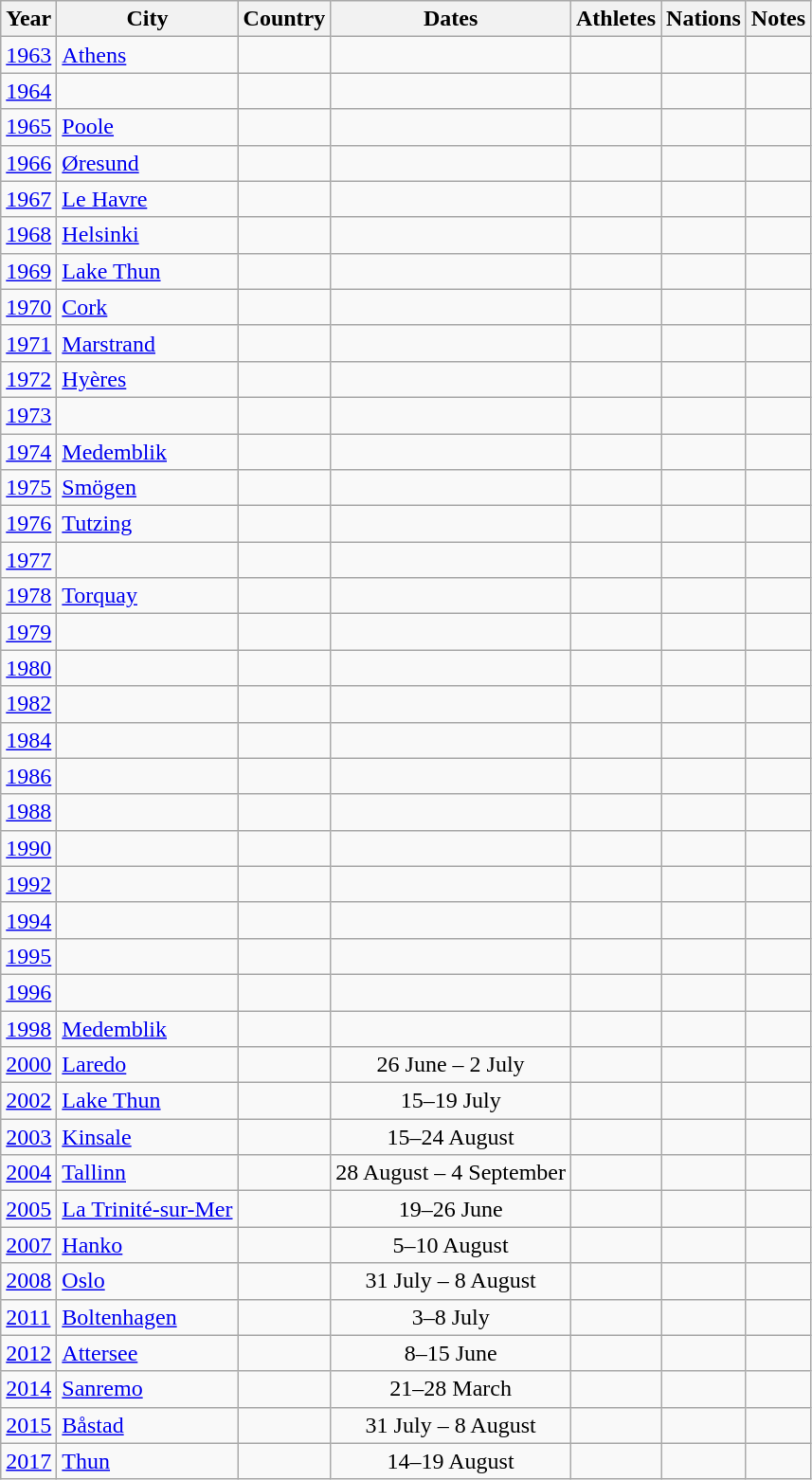<table class="wikitable">
<tr>
<th>Year</th>
<th>City</th>
<th>Country</th>
<th>Dates</th>
<th>Athletes</th>
<th>Nations</th>
<th>Notes</th>
</tr>
<tr>
<td><a href='#'>1963</a></td>
<td><a href='#'>Athens</a></td>
<td></td>
<td align=center></td>
<td align=center></td>
<td align=center></td>
<td></td>
</tr>
<tr>
<td><a href='#'>1964</a></td>
<td></td>
<td></td>
<td align=center></td>
<td align=center></td>
<td align=center></td>
<td></td>
</tr>
<tr>
<td><a href='#'>1965</a></td>
<td><a href='#'>Poole</a></td>
<td></td>
<td align=center></td>
<td align=center></td>
<td align=center></td>
<td></td>
</tr>
<tr>
<td><a href='#'>1966</a></td>
<td><a href='#'>Øresund</a></td>
<td></td>
<td align=center></td>
<td align=center></td>
<td align=center></td>
<td></td>
</tr>
<tr>
<td><a href='#'>1967</a></td>
<td><a href='#'>Le Havre</a></td>
<td></td>
<td align=center></td>
<td align=center></td>
<td align=center></td>
<td></td>
</tr>
<tr>
<td><a href='#'>1968</a></td>
<td><a href='#'>Helsinki</a></td>
<td></td>
<td align=center></td>
<td align=center></td>
<td align=center></td>
<td></td>
</tr>
<tr>
<td><a href='#'>1969</a></td>
<td><a href='#'>Lake Thun</a></td>
<td></td>
<td align=center></td>
<td align=center></td>
<td align=center></td>
<td></td>
</tr>
<tr>
<td><a href='#'>1970</a></td>
<td><a href='#'>Cork</a></td>
<td></td>
<td align=center></td>
<td align=center></td>
<td align=center></td>
<td></td>
</tr>
<tr>
<td><a href='#'>1971</a></td>
<td><a href='#'>Marstrand</a></td>
<td></td>
<td align=center></td>
<td align=center></td>
<td align=center></td>
<td></td>
</tr>
<tr>
<td><a href='#'>1972</a></td>
<td><a href='#'>Hyères</a></td>
<td></td>
<td align=center></td>
<td align=center></td>
<td align=center></td>
<td></td>
</tr>
<tr>
<td><a href='#'>1973</a></td>
<td></td>
<td></td>
<td align=center></td>
<td align=center></td>
<td align=center></td>
<td></td>
</tr>
<tr>
<td><a href='#'>1974</a></td>
<td><a href='#'>Medemblik</a></td>
<td></td>
<td align=center></td>
<td align=center></td>
<td align=center></td>
<td></td>
</tr>
<tr>
<td><a href='#'>1975</a></td>
<td><a href='#'>Smögen</a></td>
<td></td>
<td align=center></td>
<td align=center></td>
<td align=center></td>
<td></td>
</tr>
<tr>
<td><a href='#'>1976</a></td>
<td><a href='#'>Tutzing</a></td>
<td></td>
<td align=center></td>
<td align=center></td>
<td align=center></td>
<td></td>
</tr>
<tr>
<td><a href='#'>1977</a></td>
<td></td>
<td></td>
<td align=center></td>
<td align=center></td>
<td align=center></td>
<td></td>
</tr>
<tr>
<td><a href='#'>1978</a></td>
<td><a href='#'>Torquay</a></td>
<td></td>
<td align=center></td>
<td align=center></td>
<td align=center></td>
<td></td>
</tr>
<tr>
<td><a href='#'>1979</a></td>
<td></td>
<td></td>
<td align=center></td>
<td align=center></td>
<td align=center></td>
<td></td>
</tr>
<tr>
<td><a href='#'>1980</a></td>
<td></td>
<td></td>
<td align=center></td>
<td align=center></td>
<td align=center></td>
<td></td>
</tr>
<tr>
<td><a href='#'>1982</a></td>
<td></td>
<td></td>
<td align=center></td>
<td align=center></td>
<td align=center></td>
<td></td>
</tr>
<tr>
<td><a href='#'>1984</a></td>
<td></td>
<td></td>
<td align=center></td>
<td align=center></td>
<td align=center></td>
<td></td>
</tr>
<tr>
<td><a href='#'>1986</a></td>
<td></td>
<td></td>
<td align=center></td>
<td align=center></td>
<td align=center></td>
<td></td>
</tr>
<tr>
<td><a href='#'>1988</a></td>
<td></td>
<td></td>
<td align=center></td>
<td align=center></td>
<td align=center></td>
<td></td>
</tr>
<tr>
<td><a href='#'>1990</a></td>
<td></td>
<td></td>
<td align=center></td>
<td align=center></td>
<td align=center></td>
<td></td>
</tr>
<tr>
<td><a href='#'>1992</a></td>
<td></td>
<td></td>
<td align=center></td>
<td align=center></td>
<td align=center></td>
<td></td>
</tr>
<tr>
<td><a href='#'>1994</a></td>
<td></td>
<td></td>
<td align=center></td>
<td align=center></td>
<td align=center></td>
<td></td>
</tr>
<tr>
<td><a href='#'>1995</a></td>
<td></td>
<td></td>
<td align=center></td>
<td align=center></td>
<td align=center></td>
<td></td>
</tr>
<tr>
<td><a href='#'>1996</a></td>
<td></td>
<td></td>
<td align=center></td>
<td align=center></td>
<td align=center></td>
<td></td>
</tr>
<tr>
<td><a href='#'>1998</a></td>
<td><a href='#'>Medemblik</a></td>
<td></td>
<td align=center></td>
<td align=center></td>
<td align=center></td>
<td></td>
</tr>
<tr>
<td><a href='#'>2000</a></td>
<td><a href='#'>Laredo</a></td>
<td></td>
<td align=center>26 June – 2 July</td>
<td align=center></td>
<td align=center></td>
<td></td>
</tr>
<tr>
<td><a href='#'>2002</a></td>
<td><a href='#'>Lake Thun</a></td>
<td></td>
<td align=center>15–19 July</td>
<td align=center></td>
<td align=center></td>
<td></td>
</tr>
<tr>
<td><a href='#'>2003</a></td>
<td><a href='#'>Kinsale</a></td>
<td></td>
<td align=center>15–24 August</td>
<td align=center></td>
<td align=center></td>
<td></td>
</tr>
<tr>
<td><a href='#'>2004</a></td>
<td><a href='#'>Tallinn</a></td>
<td></td>
<td align=center>28 August – 4 September</td>
<td align=center></td>
<td align=center></td>
<td></td>
</tr>
<tr>
<td><a href='#'>2005</a></td>
<td><a href='#'>La Trinité-sur-Mer</a></td>
<td></td>
<td align=center>19–26 June</td>
<td align=center></td>
<td align=center></td>
<td></td>
</tr>
<tr>
<td><a href='#'>2007</a></td>
<td><a href='#'>Hanko</a></td>
<td></td>
<td align=center>5–10 August</td>
<td align=center></td>
<td align=center></td>
<td></td>
</tr>
<tr>
<td><a href='#'>2008</a></td>
<td><a href='#'>Oslo</a></td>
<td></td>
<td align=center>31 July – 8 August</td>
<td align=center></td>
<td align=center></td>
<td></td>
</tr>
<tr>
<td><a href='#'>2011</a></td>
<td><a href='#'>Boltenhagen</a></td>
<td></td>
<td align=center>3–8 July</td>
<td align=center></td>
<td align=center></td>
<td></td>
</tr>
<tr>
<td><a href='#'>2012</a></td>
<td><a href='#'>Attersee</a></td>
<td></td>
<td align=center>8–15 June</td>
<td align=center></td>
<td align=center></td>
<td></td>
</tr>
<tr>
<td><a href='#'>2014</a></td>
<td><a href='#'>Sanremo</a></td>
<td></td>
<td align=center>21–28 March</td>
<td align=center></td>
<td align=center></td>
<td></td>
</tr>
<tr>
<td><a href='#'>2015</a></td>
<td><a href='#'>Båstad</a></td>
<td></td>
<td align=center>31 July – 8 August</td>
<td align=center></td>
<td align=center></td>
<td></td>
</tr>
<tr>
<td><a href='#'>2017</a></td>
<td><a href='#'>Thun</a></td>
<td></td>
<td align=center>14–19 August</td>
<td align=center></td>
<td align=center></td>
<td></td>
</tr>
</table>
